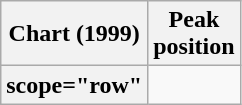<table class="wikitable sortable plainrowheaders">
<tr>
<th scope="col">Chart (1999)</th>
<th scope="col">Peak<br>position</th>
</tr>
<tr>
<th>scope="row"</th>
</tr>
</table>
